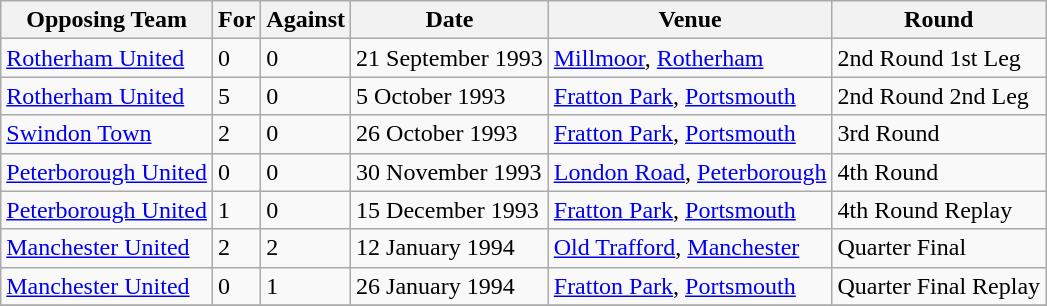<table class="wikitable">
<tr>
<th>Opposing Team</th>
<th>For</th>
<th>Against</th>
<th>Date</th>
<th>Venue</th>
<th>Round</th>
</tr>
<tr>
<td><a href='#'>Rotherham United</a></td>
<td>0</td>
<td>0</td>
<td>21 September 1993</td>
<td><a href='#'>Millmoor</a>, <a href='#'>Rotherham</a></td>
<td>2nd Round 1st Leg</td>
</tr>
<tr>
<td><a href='#'>Rotherham United</a></td>
<td>5</td>
<td>0</td>
<td>5 October 1993</td>
<td><a href='#'>Fratton Park</a>, <a href='#'>Portsmouth</a></td>
<td>2nd Round 2nd Leg</td>
</tr>
<tr>
<td><a href='#'>Swindon Town</a></td>
<td>2</td>
<td>0</td>
<td>26 October 1993</td>
<td><a href='#'>Fratton Park</a>, <a href='#'>Portsmouth</a></td>
<td>3rd Round</td>
</tr>
<tr>
<td><a href='#'>Peterborough United</a></td>
<td>0</td>
<td>0</td>
<td>30 November 1993</td>
<td><a href='#'>London Road</a>, <a href='#'>Peterborough</a></td>
<td>4th Round</td>
</tr>
<tr>
<td><a href='#'>Peterborough United</a></td>
<td>1</td>
<td>0</td>
<td>15 December 1993</td>
<td><a href='#'>Fratton Park</a>, <a href='#'>Portsmouth</a></td>
<td>4th Round Replay</td>
</tr>
<tr>
<td><a href='#'>Manchester United</a></td>
<td>2</td>
<td>2</td>
<td>12 January 1994</td>
<td><a href='#'>Old Trafford</a>, <a href='#'>Manchester</a></td>
<td>Quarter Final</td>
</tr>
<tr>
<td><a href='#'>Manchester United</a></td>
<td>0</td>
<td>1</td>
<td>26 January 1994</td>
<td><a href='#'>Fratton Park</a>, <a href='#'>Portsmouth</a></td>
<td>Quarter Final Replay</td>
</tr>
<tr>
</tr>
</table>
